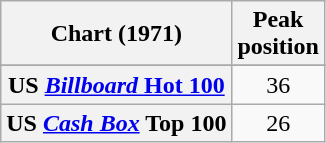<table class="wikitable sortable plainrowheaders" style="text-align:center">
<tr>
<th>Chart (1971)</th>
<th>Peak<br>position</th>
</tr>
<tr>
</tr>
<tr>
<th scope="row">US <a href='#'><em>Billboard</em> Hot 100</a></th>
<td>36</td>
</tr>
<tr>
<th scope="row">US <a href='#'><em>Cash Box</em></a> Top 100</th>
<td>26</td>
</tr>
</table>
